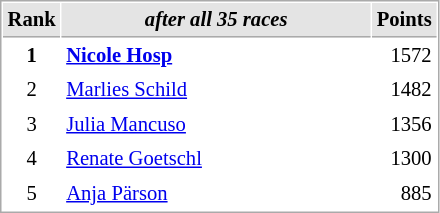<table cellspacing="1" cellpadding="3" style="border:1px solid #AAAAAA;font-size:86%">
<tr bgcolor="#E4E4E4">
<th style="border-bottom:1px solid #AAAAAA" width=10>Rank</th>
<th style="border-bottom:1px solid #AAAAAA" width=200><em>after all 35 races</em></th>
<th style="border-bottom:1px solid #AAAAAA" width=20>Points</th>
</tr>
<tr>
<td align="center"><strong>1</strong></td>
<td> <strong><a href='#'>Nicole Hosp</a> </strong></td>
<td align="right">1572</td>
</tr>
<tr>
<td align="center">2</td>
<td> <a href='#'>Marlies Schild</a></td>
<td align="right">1482</td>
</tr>
<tr>
<td align="center">3</td>
<td> <a href='#'>Julia Mancuso</a></td>
<td align="right">1356</td>
</tr>
<tr>
<td align="center">4</td>
<td> <a href='#'>Renate Goetschl</a></td>
<td align="right">1300</td>
</tr>
<tr>
<td align="center">5</td>
<td> <a href='#'>Anja Pärson</a></td>
<td align="right">885</td>
</tr>
</table>
